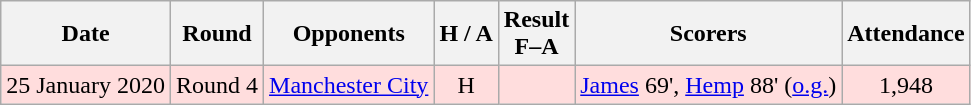<table class="wikitable" style="text-align:center">
<tr>
<th>Date</th>
<th>Round</th>
<th>Opponents</th>
<th>H / A</th>
<th>Result<br>F–A</th>
<th>Scorers</th>
<th>Attendance</th>
</tr>
<tr bgcolor=#ffdddd>
<td>25 January 2020</td>
<td>Round 4</td>
<td><a href='#'>Manchester City</a></td>
<td>H</td>
<td></td>
<td><a href='#'>James</a> 69', <a href='#'>Hemp</a> 88' (<a href='#'>o.g.</a>)</td>
<td>1,948</td>
</tr>
</table>
